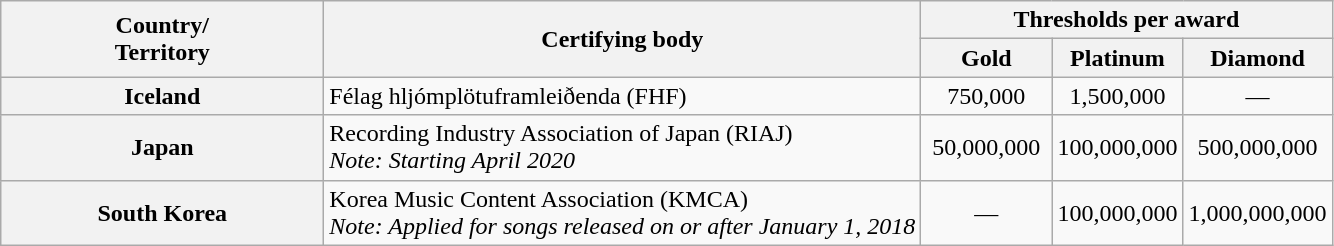<table class="wikitable plainrowheaders sortable sort-under sticky-header-multi" style="text-align:center;">
<tr>
<th scope="col" rowspan="2" style="width:13em;">Country/<br>Territory</th>
<th scope="col" rowspan="2">Certifying body</th>
<th scope="col" colspan="3">Thresholds per award</th>
</tr>
<tr>
<th scope="col" style="width:5em;">Gold</th>
<th scope="col" style="width:5em;">Platinum</th>
<th scope="col" style="width:5em;">Diamond</th>
</tr>
<tr>
<th scope="row">Iceland</th>
<td style="text-align:left;">Félag hljómplötuframleiðenda (FHF)</td>
<td>750,000</td>
<td>1,500,000</td>
<td>—</td>
</tr>
<tr>
<th scope="row">Japan</th>
<td style="text-align:left;">Recording Industry Association of Japan (RIAJ)<br><em>Note: Starting April 2020</em></td>
<td>50,000,000</td>
<td>100,000,000</td>
<td>500,000,000</td>
</tr>
<tr>
<th scope="row">South Korea</th>
<td style="text-align:left;">Korea Music Content Association (KMCA)<br><em>Note: Applied for songs released on or after January 1, 2018</em></td>
<td>—</td>
<td>100,000,000</td>
<td>1,000,000,000</td>
</tr>
</table>
